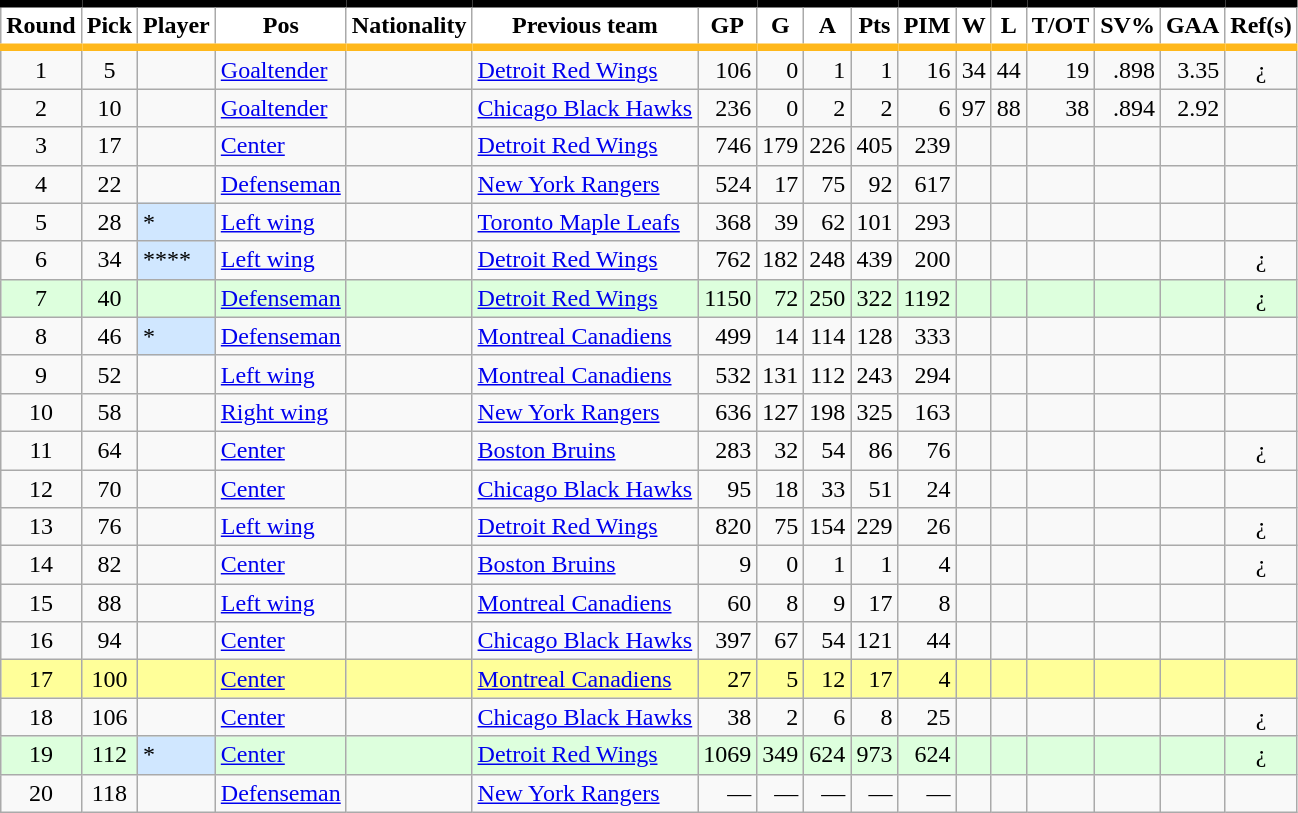<table class="wikitable sortable">
<tr>
<th style="background:#FFFFFF; border-top:#000000 5px solid; border-bottom:#FFB81C 5px solid;"!scope="col" data-sort-type="number">Round</th>
<th style="background:#FFFFFF; border-top:#000000 5px solid; border-bottom:#FFB81C 5px solid;"!scope="col" data-sort-type="number">Pick</th>
<th style="background:#FFFFFF; border-top:#000000 5px solid; border-bottom:#FFB81C 5px solid;"!scope="col">Player</th>
<th style="background:#FFFFFF; border-top:#000000 5px solid; border-bottom:#FFB81C 5px solid;"!scope="col">Pos</th>
<th style="background:#FFFFFF; border-top:#000000 5px solid; border-bottom:#FFB81C 5px solid;"!scope="col">Nationality</th>
<th style="background:#FFFFFF; border-top:#000000 5px solid; border-bottom:#FFB81C 5px solid;"!>Previous team</th>
<th style="background:#FFFFFF; border-top:#000000 5px solid; border-bottom:#FFB81C 5px solid;"!scope="col" data-sort-type="number">GP</th>
<th style="background:#FFFFFF; border-top:#000000 5px solid; border-bottom:#FFB81C 5px solid;"!scope="col" data-sort-type="number">G</th>
<th style="background:#FFFFFF; border-top:#000000 5px solid; border-bottom:#FFB81C 5px solid;"!scope="col" data-sort-type="number">A</th>
<th style="background:#FFFFFF; border-top:#000000 5px solid; border-bottom:#FFB81C 5px solid;"!scope="col" data-sort-type="number">Pts</th>
<th style="background:#FFFFFF; border-top:#000000 5px solid; border-bottom:#FFB81C 5px solid;"!scope="col" data-sort-type="number">PIM</th>
<th style="background:#FFFFFF; border-top:#000000 5px solid; border-bottom:#FFB81C 5px solid;"!scope="col" data-sort-type="number">W</th>
<th style="background:#FFFFFF; border-top:#000000 5px solid; border-bottom:#FFB81C 5px solid;"!scope="col" data-sort-type="number">L</th>
<th style="background:#FFFFFF; border-top:#000000 5px solid; border-bottom:#FFB81C 5px solid;"!scope="col" data-sort-type="number">T/OT</th>
<th style="background:#FFFFFF; border-top:#000000 5px solid; border-bottom:#FFB81C 5px solid;"!scope="col" data-sort-type="number">SV%</th>
<th style="background:#FFFFFF; border-top:#000000 5px solid; border-bottom:#FFB81C 5px solid;"!scope="col" data-sort-type="number">GAA</th>
<th style="background:#FFFFFF; border-top:#000000 5px solid; border-bottom:#FFB81C 5px solid;"!scope="col" class="unsortable">Ref(s)</th>
</tr>
<tr>
<td align="center">1</td>
<td align="center">5</td>
<td></td>
<td><a href='#'>Goaltender</a></td>
<td></td>
<td><a href='#'>Detroit Red Wings</a></td>
<td align="right">106</td>
<td align="right">0</td>
<td align="right">1</td>
<td align="right">1</td>
<td align="right">16</td>
<td align="right">34</td>
<td align="right">44</td>
<td align="right">19</td>
<td align="right">.898</td>
<td align="right">3.35</td>
<td align="center">¿</td>
</tr>
<tr>
<td align="center">2</td>
<td align="center">10</td>
<td></td>
<td><a href='#'>Goaltender</a></td>
<td></td>
<td><a href='#'>Chicago Black Hawks</a></td>
<td align="right">236</td>
<td align="right">0</td>
<td align="right">2</td>
<td align="right">2</td>
<td align="right">6</td>
<td align="right">97</td>
<td align="right">88</td>
<td align="right">38</td>
<td align="right">.894</td>
<td align="right">2.92</td>
<td align="center"></td>
</tr>
<tr>
<td align="center">3</td>
<td align="center">17</td>
<td></td>
<td><a href='#'>Center</a></td>
<td></td>
<td><a href='#'>Detroit Red Wings</a></td>
<td align="right">746</td>
<td align="right">179</td>
<td align="right">226</td>
<td align="right">405</td>
<td align="right">239</td>
<td align="right"></td>
<td align="right"></td>
<td align="right"></td>
<td align="right"></td>
<td align="right"></td>
<td align="center"></td>
</tr>
<tr>
<td align="center">4</td>
<td align="center">22</td>
<td></td>
<td><a href='#'>Defenseman</a></td>
<td></td>
<td><a href='#'>New York Rangers</a></td>
<td align="right">524</td>
<td align="right">17</td>
<td align="right">75</td>
<td align="right">92</td>
<td align="right">617</td>
<td align="right"></td>
<td align="right"></td>
<td align="right"></td>
<td align="right"></td>
<td align="right"></td>
<td align="center"></td>
</tr>
<tr>
<td align="center">5</td>
<td align="center">28</td>
<td style="background-color:#D0E7FF"> *</td>
<td><a href='#'>Left wing</a></td>
<td></td>
<td><a href='#'>Toronto Maple Leafs</a></td>
<td align="right">368</td>
<td align="right">39</td>
<td align="right">62</td>
<td align="right">101</td>
<td align="right">293</td>
<td align="right"></td>
<td align="right"></td>
<td align="right"></td>
<td align="right"></td>
<td align="right"></td>
<td align="center"></td>
</tr>
<tr>
<td align="center">6</td>
<td align="center">34</td>
<td style="background-color:#D0E7FF"> ****</td>
<td><a href='#'>Left wing</a></td>
<td></td>
<td><a href='#'>Detroit Red Wings</a></td>
<td align="right">762</td>
<td align="right">182</td>
<td align="right">248</td>
<td align="right">439</td>
<td align="right">200</td>
<td align="right"></td>
<td align="right"></td>
<td align="right"></td>
<td align="right"></td>
<td align="right"></td>
<td align="center">¿</td>
</tr>
<tr bgcolor=DDFFDD>
<td align="center">7</td>
<td align="center">40</td>
<td></td>
<td><a href='#'>Defenseman</a></td>
<td></td>
<td><a href='#'>Detroit Red Wings</a></td>
<td align="right">1150</td>
<td align="right">72</td>
<td align="right">250</td>
<td align="right">322</td>
<td align="right">1192</td>
<td align="right"></td>
<td align="right"></td>
<td align="right"></td>
<td align="right"></td>
<td align="right"></td>
<td align="center">¿</td>
</tr>
<tr>
<td align="center">8</td>
<td align="center">46</td>
<td style="background-color:#D0E7FF"> *</td>
<td><a href='#'>Defenseman</a></td>
<td></td>
<td><a href='#'>Montreal Canadiens</a></td>
<td align="right">499</td>
<td align="right">14</td>
<td align="right">114</td>
<td align="right">128</td>
<td align="right">333</td>
<td align="right"></td>
<td align="right"></td>
<td align="right"></td>
<td align="right"></td>
<td align="right"></td>
<td align="center"></td>
</tr>
<tr>
<td align="center">9</td>
<td align="center">52</td>
<td></td>
<td><a href='#'>Left wing</a></td>
<td></td>
<td><a href='#'>Montreal Canadiens</a></td>
<td align="right">532</td>
<td align="right">131</td>
<td align="right">112</td>
<td align="right">243</td>
<td align="right">294</td>
<td align="right"></td>
<td align="right"></td>
<td align="right"></td>
<td align="right"></td>
<td align="right"></td>
<td align="center"></td>
</tr>
<tr>
<td align="center">10</td>
<td align="center">58</td>
<td></td>
<td><a href='#'>Right wing</a></td>
<td></td>
<td><a href='#'>New York Rangers</a></td>
<td align="right">636</td>
<td align="right">127</td>
<td align="right">198</td>
<td align="right">325</td>
<td align="right">163</td>
<td align="right"></td>
<td align="right"></td>
<td align="right"></td>
<td align="right"></td>
<td align="right"></td>
<td align="center"></td>
</tr>
<tr>
<td align="center">11</td>
<td align="center">64</td>
<td></td>
<td><a href='#'>Center</a></td>
<td></td>
<td><a href='#'>Boston Bruins</a></td>
<td align="right">283</td>
<td align="right">32</td>
<td align="right">54</td>
<td align="right">86</td>
<td align="right">76</td>
<td align="right"></td>
<td align="right"></td>
<td align="right"></td>
<td align="right"></td>
<td align="right"></td>
<td align="center">¿</td>
</tr>
<tr>
<td align="center">12</td>
<td align="center">70</td>
<td></td>
<td><a href='#'>Center</a></td>
<td></td>
<td><a href='#'>Chicago Black Hawks</a></td>
<td align="right">95</td>
<td align="right">18</td>
<td align="right">33</td>
<td align="right">51</td>
<td align="right">24</td>
<td align="right"></td>
<td align="right"></td>
<td align="right"></td>
<td align="right"></td>
<td align="right"></td>
<td align="center"></td>
</tr>
<tr>
<td align="center">13</td>
<td align="center">76</td>
<td></td>
<td><a href='#'>Left wing</a></td>
<td></td>
<td><a href='#'>Detroit Red Wings</a></td>
<td align="right">820</td>
<td align="right">75</td>
<td align="right">154</td>
<td align="right">229</td>
<td align="right">26</td>
<td align="right"></td>
<td align="right"></td>
<td align="right"></td>
<td align="right"></td>
<td align="right"></td>
<td align="center">¿</td>
</tr>
<tr>
<td align="center">14</td>
<td align="center">82</td>
<td></td>
<td><a href='#'>Center</a></td>
<td></td>
<td><a href='#'>Boston Bruins</a></td>
<td align="right">9</td>
<td align="right">0</td>
<td align="right">1</td>
<td align="right">1</td>
<td align="right">4</td>
<td align="right"></td>
<td align="right"></td>
<td align="right"></td>
<td align="right"></td>
<td align="right"></td>
<td align="center">¿</td>
</tr>
<tr>
<td align="center">15</td>
<td align="center">88</td>
<td></td>
<td><a href='#'>Left wing</a></td>
<td></td>
<td><a href='#'>Montreal Canadiens</a></td>
<td align="right">60</td>
<td align="right">8</td>
<td align="right">9</td>
<td align="right">17</td>
<td align="right">8</td>
<td align="right"></td>
<td align="right"></td>
<td align="right"></td>
<td align="right"></td>
<td align="right"></td>
<td align="center"></td>
</tr>
<tr>
<td align="center">16</td>
<td align="center">94</td>
<td></td>
<td><a href='#'>Center</a></td>
<td></td>
<td><a href='#'>Chicago Black Hawks</a></td>
<td align="right">397</td>
<td align="right">67</td>
<td align="right">54</td>
<td align="right">121</td>
<td align="right">44</td>
<td align="right"></td>
<td align="right"></td>
<td align="right"></td>
<td align="right"></td>
<td align="right"></td>
<td align="center"></td>
</tr>
<tr bgcolor=FFFF99>
<td align="center">17</td>
<td align="center">100</td>
<td></td>
<td><a href='#'>Center</a></td>
<td></td>
<td><a href='#'>Montreal Canadiens</a></td>
<td align="right">27</td>
<td align="right">5</td>
<td align="right">12</td>
<td align="right">17</td>
<td align="right">4</td>
<td align="right"></td>
<td align="right"></td>
<td align="right"></td>
<td align="right"></td>
<td align="right"></td>
<td align="center"></td>
</tr>
<tr>
<td align="center">18</td>
<td align="center">106</td>
<td></td>
<td><a href='#'>Center</a></td>
<td></td>
<td><a href='#'>Chicago Black Hawks</a></td>
<td align="right">38</td>
<td align="right">2</td>
<td align="right">6</td>
<td align="right">8</td>
<td align="right">25</td>
<td align="right"></td>
<td align="right"></td>
<td align="right"></td>
<td align="right"></td>
<td align="right"></td>
<td align="center">¿</td>
</tr>
<tr bgcolor=DDFFDD>
<td align="center">19</td>
<td align="center">112</td>
<td style="background-color:#D0E7FF"> *</td>
<td><a href='#'>Center</a></td>
<td></td>
<td><a href='#'>Detroit Red Wings</a></td>
<td align="right">1069</td>
<td align="right">349</td>
<td align="right">624</td>
<td align="right">973</td>
<td align="right">624</td>
<td align="right"></td>
<td align="right"></td>
<td align="right"></td>
<td align="right"></td>
<td align="right"></td>
<td align="center">¿</td>
</tr>
<tr>
<td align="center">20</td>
<td align="center">118</td>
<td></td>
<td><a href='#'>Defenseman</a></td>
<td></td>
<td><a href='#'>New York Rangers</a></td>
<td align="right">—</td>
<td align="right">—</td>
<td align="right">—</td>
<td align="right">—</td>
<td align="right">—</td>
<td align="right"></td>
<td align="right"></td>
<td align="right"></td>
<td align="right"></td>
<td align="right"></td>
<td align="center"></td>
</tr>
</table>
